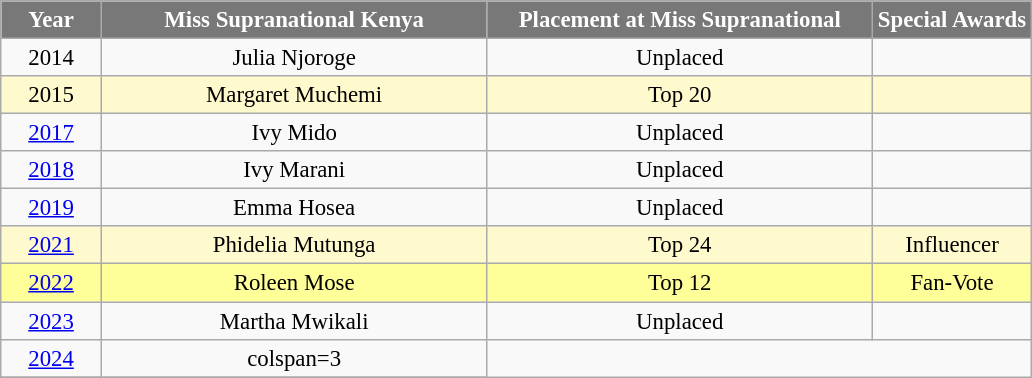<table class="wikitable sortable" style="font-size: 95%; text-align:center">
<tr>
<th width="60" style="background-color:#787878;color:#FFFFFF;">Year</th>
<th width="250" style="background-color:#787878;color:#FFFFFF;">Miss Supranational Kenya</th>
<th width="250" style="background-color:#787878;color:#FFFFFF;">Placement at Miss Supranational</th>
<th style="background-color:#787878;color:#FFFFFF;">Special Awards</th>
</tr>
<tr>
<td>2014</td>
<td>Julia Njoroge</td>
<td>Unplaced</td>
<td></td>
</tr>
<tr style="background-color:#FFFACD; ">
<td>2015</td>
<td>Margaret Muchemi</td>
<td>Top 20</td>
<td></td>
</tr>
<tr>
<td><a href='#'>2017</a></td>
<td>Ivy Mido</td>
<td>Unplaced</td>
<td></td>
</tr>
<tr>
<td><a href='#'>2018</a></td>
<td>Ivy Marani</td>
<td>Unplaced</td>
<td></td>
</tr>
<tr>
<td><a href='#'>2019</a></td>
<td>Emma Hosea</td>
<td>Unplaced</td>
<td></td>
</tr>
<tr style="background-color:#FFFACD; ">
<td><a href='#'>2021</a></td>
<td>Phidelia Mutunga</td>
<td>Top 24</td>
<td>Influencer</td>
</tr>
<tr style="background-color:#FFFF99">
<td><a href='#'>2022</a></td>
<td>Roleen Mose</td>
<td>Top 12</td>
<td>Fan-Vote</td>
</tr>
<tr>
<td><a href='#'>2023</a></td>
<td>Martha Mwikali</td>
<td>Unplaced</td>
<td></td>
</tr>
<tr>
<td><a href='#'>2024</a></td>
<td>colspan=3 </td>
</tr>
<tr>
</tr>
</table>
